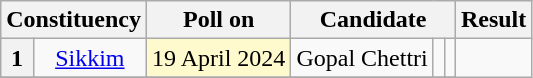<table class="wikitable " style="text-align:center;">
<tr>
<th colspan="2">Constituency</th>
<th>Poll on</th>
<th colspan="3">Candidate</th>
<th>Result</th>
</tr>
<tr>
<th>1</th>
<td><a href='#'>Sikkim</a></td>
<td bgcolor=#FFFACD>19 April 2024</td>
<td>Gopal Chettri</td>
<td></td>
<td></td>
</tr>
<tr>
</tr>
</table>
